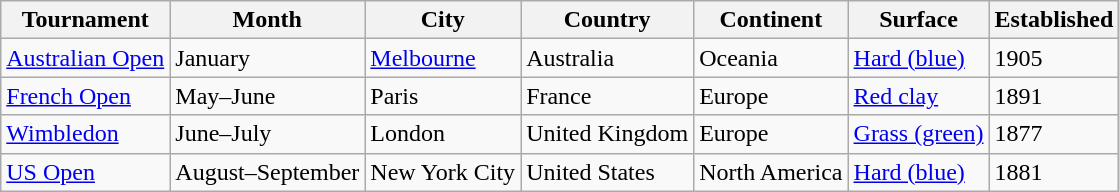<table Class="sortable wikitable">
<tr>
<th>Tournament</th>
<th>Month</th>
<th>City</th>
<th>Country</th>
<th>Continent</th>
<th>Surface</th>
<th>Established</th>
</tr>
<tr>
<td><a href='#'>Australian Open</a></td>
<td>January</td>
<td><a href='#'>Melbourne</a></td>
<td>Australia</td>
<td>Oceania</td>
<td><a href='#'>Hard (blue)</a></td>
<td>1905</td>
</tr>
<tr>
<td><a href='#'>French Open</a></td>
<td>May–June</td>
<td>Paris</td>
<td>France</td>
<td>Europe</td>
<td><a href='#'>Red clay</a></td>
<td>1891</td>
</tr>
<tr>
<td><a href='#'>Wimbledon</a></td>
<td>June–July</td>
<td>London</td>
<td>United Kingdom</td>
<td>Europe</td>
<td><a href='#'>Grass (green)</a></td>
<td>1877</td>
</tr>
<tr>
<td><a href='#'>US Open</a></td>
<td>August–September</td>
<td>New York City</td>
<td>United States</td>
<td>North America</td>
<td><a href='#'>Hard (blue)</a></td>
<td>1881</td>
</tr>
</table>
